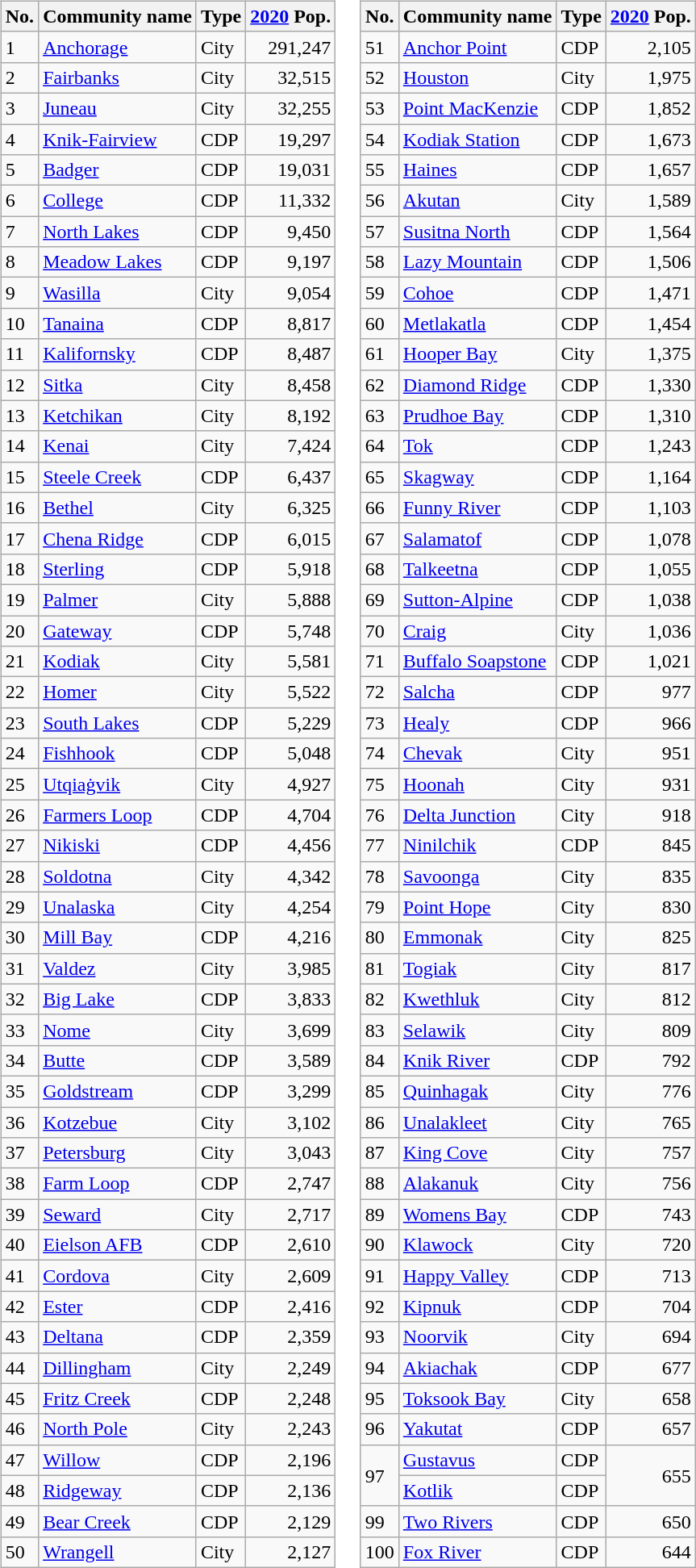<table>
<tr>
<td><br><table class="wikitable">
<tr>
<th>No.</th>
<th>Community name</th>
<th>Type</th>
<th><a href='#'>2020</a> Pop.</th>
</tr>
<tr>
<td>1</td>
<td><a href='#'>Anchorage</a></td>
<td>City</td>
<td style="text-align:right;">291,247</td>
</tr>
<tr>
<td>2</td>
<td><a href='#'>Fairbanks</a></td>
<td>City</td>
<td style="text-align:right;">32,515</td>
</tr>
<tr>
<td>3</td>
<td><a href='#'>Juneau</a></td>
<td>City</td>
<td style="text-align:right;">32,255</td>
</tr>
<tr>
<td>4</td>
<td><a href='#'>Knik-Fairview</a></td>
<td>CDP</td>
<td style="text-align:right;">19,297</td>
</tr>
<tr>
<td>5</td>
<td><a href='#'>Badger</a></td>
<td>CDP</td>
<td style="text-align:right;">19,031</td>
</tr>
<tr>
<td>6</td>
<td><a href='#'>College</a></td>
<td>CDP</td>
<td style="text-align:right;">11,332</td>
</tr>
<tr>
<td>7</td>
<td><a href='#'>North Lakes</a></td>
<td>CDP</td>
<td style="text-align:right;">9,450</td>
</tr>
<tr>
<td>8</td>
<td><a href='#'>Meadow Lakes</a></td>
<td>CDP</td>
<td style="text-align:right;">9,197</td>
</tr>
<tr>
<td>9</td>
<td><a href='#'>Wasilla</a></td>
<td>City</td>
<td style="text-align:right;">9,054</td>
</tr>
<tr>
<td>10</td>
<td><a href='#'>Tanaina</a></td>
<td>CDP</td>
<td style="text-align:right;">8,817</td>
</tr>
<tr>
<td>11</td>
<td><a href='#'>Kalifornsky</a></td>
<td>CDP</td>
<td style="text-align:right;">8,487</td>
</tr>
<tr>
<td>12</td>
<td><a href='#'>Sitka</a></td>
<td>City</td>
<td style="text-align:right;">8,458</td>
</tr>
<tr>
<td>13</td>
<td><a href='#'>Ketchikan</a></td>
<td>City</td>
<td style="text-align:right;">8,192</td>
</tr>
<tr>
<td>14</td>
<td><a href='#'>Kenai</a></td>
<td>City</td>
<td style="text-align:right;">7,424</td>
</tr>
<tr>
<td>15</td>
<td><a href='#'>Steele Creek</a></td>
<td>CDP</td>
<td style="text-align:right;">6,437</td>
</tr>
<tr>
<td>16</td>
<td><a href='#'>Bethel</a></td>
<td>City</td>
<td style="text-align:right;">6,325</td>
</tr>
<tr>
<td>17</td>
<td><a href='#'>Chena Ridge</a></td>
<td>CDP</td>
<td style="text-align:right;">6,015</td>
</tr>
<tr>
<td>18</td>
<td><a href='#'>Sterling</a></td>
<td>CDP</td>
<td style="text-align:right;">5,918</td>
</tr>
<tr>
<td>19</td>
<td><a href='#'>Palmer</a></td>
<td>City</td>
<td style="text-align:right;">5,888</td>
</tr>
<tr>
<td>20</td>
<td><a href='#'>Gateway</a></td>
<td>CDP</td>
<td style="text-align:right;">5,748</td>
</tr>
<tr>
<td>21</td>
<td><a href='#'>Kodiak</a></td>
<td>City</td>
<td style="text-align:right;">5,581</td>
</tr>
<tr>
<td>22</td>
<td><a href='#'>Homer</a></td>
<td>City</td>
<td style="text-align:right;">5,522</td>
</tr>
<tr>
<td>23</td>
<td><a href='#'>South Lakes</a></td>
<td>CDP</td>
<td style="text-align:right;">5,229</td>
</tr>
<tr>
<td>24</td>
<td><a href='#'>Fishhook</a></td>
<td>CDP</td>
<td style="text-align:right;">5,048</td>
</tr>
<tr>
<td>25</td>
<td><a href='#'>Utqiaġvik</a></td>
<td>City</td>
<td style="text-align:right;">4,927</td>
</tr>
<tr>
<td>26</td>
<td><a href='#'>Farmers Loop</a></td>
<td>CDP</td>
<td style="text-align:right;">4,704</td>
</tr>
<tr>
<td>27</td>
<td><a href='#'>Nikiski</a></td>
<td>CDP</td>
<td style="text-align:right;">4,456</td>
</tr>
<tr>
<td>28</td>
<td><a href='#'>Soldotna</a></td>
<td>City</td>
<td style="text-align:right;">4,342</td>
</tr>
<tr>
<td>29</td>
<td><a href='#'>Unalaska</a></td>
<td>City</td>
<td style="text-align:right;">4,254</td>
</tr>
<tr>
<td>30</td>
<td><a href='#'>Mill Bay</a></td>
<td>CDP</td>
<td style="text-align:right;">4,216</td>
</tr>
<tr>
<td>31</td>
<td><a href='#'>Valdez</a></td>
<td>City</td>
<td style="text-align:right;">3,985</td>
</tr>
<tr>
<td>32</td>
<td><a href='#'>Big Lake</a></td>
<td>CDP</td>
<td style="text-align:right;">3,833</td>
</tr>
<tr>
<td>33</td>
<td><a href='#'>Nome</a></td>
<td>City</td>
<td style="text-align:right;">3,699</td>
</tr>
<tr>
<td>34</td>
<td><a href='#'>Butte</a></td>
<td>CDP</td>
<td style="text-align:right;">3,589</td>
</tr>
<tr>
<td>35</td>
<td><a href='#'>Goldstream</a></td>
<td>CDP</td>
<td style="text-align:right;">3,299</td>
</tr>
<tr>
<td>36</td>
<td><a href='#'>Kotzebue</a></td>
<td>City</td>
<td style="text-align:right;">3,102</td>
</tr>
<tr>
<td>37</td>
<td><a href='#'>Petersburg</a></td>
<td>City</td>
<td style="text-align:right;">3,043</td>
</tr>
<tr>
<td>38</td>
<td><a href='#'>Farm Loop</a></td>
<td>CDP</td>
<td style="text-align:right;">2,747</td>
</tr>
<tr>
<td>39</td>
<td><a href='#'>Seward</a></td>
<td>City</td>
<td style="text-align:right;">2,717</td>
</tr>
<tr>
<td>40</td>
<td><a href='#'>Eielson AFB</a></td>
<td>CDP</td>
<td style="text-align:right;">2,610</td>
</tr>
<tr>
<td>41</td>
<td><a href='#'>Cordova</a></td>
<td>City</td>
<td style="text-align:right;">2,609</td>
</tr>
<tr>
<td>42</td>
<td><a href='#'>Ester</a></td>
<td>CDP</td>
<td style="text-align:right;">2,416</td>
</tr>
<tr>
<td>43</td>
<td><a href='#'>Deltana</a></td>
<td>CDP</td>
<td style="text-align:right;">2,359</td>
</tr>
<tr>
<td>44</td>
<td><a href='#'>Dillingham</a></td>
<td>City</td>
<td style="text-align:right;">2,249</td>
</tr>
<tr>
<td>45</td>
<td><a href='#'>Fritz Creek</a></td>
<td>CDP</td>
<td style="text-align:right;">2,248</td>
</tr>
<tr>
<td>46</td>
<td><a href='#'>North Pole</a></td>
<td>City</td>
<td style="text-align:right;">2,243</td>
</tr>
<tr>
<td>47</td>
<td><a href='#'>Willow</a></td>
<td>CDP</td>
<td style="text-align:right;">2,196</td>
</tr>
<tr>
<td>48</td>
<td><a href='#'>Ridgeway</a></td>
<td>CDP</td>
<td style="text-align:right;">2,136</td>
</tr>
<tr>
<td>49</td>
<td><a href='#'>Bear Creek</a></td>
<td>CDP</td>
<td style="text-align:right;">2,129</td>
</tr>
<tr>
<td>50</td>
<td><a href='#'>Wrangell</a></td>
<td>City</td>
<td style="text-align:right;">2,127</td>
</tr>
</table>
</td>
<td valign="top"><br><table class="wikitable">
<tr>
<th>No.</th>
<th>Community name</th>
<th>Type</th>
<th><a href='#'>2020</a> Pop.</th>
</tr>
<tr>
<td>51</td>
<td><a href='#'>Anchor Point</a></td>
<td>CDP</td>
<td style="text-align:right;">2,105</td>
</tr>
<tr>
<td>52</td>
<td><a href='#'>Houston</a></td>
<td>City</td>
<td style="text-align:right;">1,975</td>
</tr>
<tr>
<td>53</td>
<td><a href='#'>Point MacKenzie</a></td>
<td>CDP</td>
<td style="text-align:right;">1,852</td>
</tr>
<tr>
<td>54</td>
<td><a href='#'>Kodiak Station</a></td>
<td>CDP</td>
<td style="text-align:right;">1,673</td>
</tr>
<tr>
<td>55</td>
<td><a href='#'>Haines</a></td>
<td>CDP</td>
<td style="text-align:right;">1,657</td>
</tr>
<tr>
<td>56</td>
<td><a href='#'>Akutan</a></td>
<td>City</td>
<td style="text-align:right;">1,589</td>
</tr>
<tr>
<td>57</td>
<td><a href='#'>Susitna North</a></td>
<td>CDP</td>
<td style="text-align:right;">1,564</td>
</tr>
<tr>
<td>58</td>
<td><a href='#'>Lazy Mountain</a></td>
<td>CDP</td>
<td style="text-align:right;">1,506</td>
</tr>
<tr>
<td>59</td>
<td><a href='#'>Cohoe</a></td>
<td>CDP</td>
<td style="text-align:right;">1,471</td>
</tr>
<tr>
<td>60</td>
<td><a href='#'>Metlakatla</a></td>
<td>CDP</td>
<td style="text-align:right;">1,454</td>
</tr>
<tr>
<td>61</td>
<td><a href='#'>Hooper Bay</a></td>
<td>City</td>
<td style="text-align:right;">1,375</td>
</tr>
<tr>
<td>62</td>
<td><a href='#'>Diamond Ridge</a></td>
<td>CDP</td>
<td style="text-align:right;">1,330</td>
</tr>
<tr>
<td>63</td>
<td><a href='#'>Prudhoe Bay</a></td>
<td>CDP</td>
<td style="text-align:right;">1,310</td>
</tr>
<tr>
<td>64</td>
<td><a href='#'>Tok</a></td>
<td>CDP</td>
<td style="text-align:right;">1,243</td>
</tr>
<tr>
<td>65</td>
<td><a href='#'>Skagway</a></td>
<td>CDP</td>
<td style="text-align:right;">1,164</td>
</tr>
<tr>
<td>66</td>
<td><a href='#'>Funny River</a></td>
<td>CDP</td>
<td style="text-align:right;">1,103</td>
</tr>
<tr>
<td>67</td>
<td><a href='#'>Salamatof</a></td>
<td>CDP</td>
<td style="text-align:right;">1,078</td>
</tr>
<tr>
<td>68</td>
<td><a href='#'>Talkeetna</a></td>
<td>CDP</td>
<td style="text-align:right;">1,055</td>
</tr>
<tr>
<td>69</td>
<td><a href='#'>Sutton-Alpine</a></td>
<td>CDP</td>
<td style="text-align:right;">1,038</td>
</tr>
<tr>
<td>70</td>
<td><a href='#'>Craig</a></td>
<td>City</td>
<td style="text-align:right;">1,036</td>
</tr>
<tr>
<td>71</td>
<td><a href='#'>Buffalo Soapstone</a></td>
<td>CDP</td>
<td style="text-align:right;">1,021</td>
</tr>
<tr>
<td>72</td>
<td><a href='#'>Salcha</a></td>
<td>CDP</td>
<td style="text-align:right;">977</td>
</tr>
<tr>
<td>73</td>
<td><a href='#'>Healy</a></td>
<td>CDP</td>
<td style="text-align:right;">966</td>
</tr>
<tr>
<td>74</td>
<td><a href='#'>Chevak</a></td>
<td>City</td>
<td style="text-align:right;">951</td>
</tr>
<tr>
<td>75</td>
<td><a href='#'>Hoonah</a></td>
<td>City</td>
<td style="text-align:right;">931</td>
</tr>
<tr>
<td>76</td>
<td><a href='#'>Delta Junction</a></td>
<td>City</td>
<td style="text-align:right;">918</td>
</tr>
<tr>
<td>77</td>
<td><a href='#'>Ninilchik</a></td>
<td>CDP</td>
<td style="text-align:right;">845</td>
</tr>
<tr>
<td>78</td>
<td><a href='#'>Savoonga</a></td>
<td>City</td>
<td style="text-align:right;">835</td>
</tr>
<tr>
<td>79</td>
<td><a href='#'>Point Hope</a></td>
<td>City</td>
<td style="text-align:right;">830</td>
</tr>
<tr>
<td>80</td>
<td><a href='#'>Emmonak</a></td>
<td>City</td>
<td style="text-align:right;">825</td>
</tr>
<tr>
<td>81</td>
<td><a href='#'>Togiak</a></td>
<td>City</td>
<td style="text-align:right;">817</td>
</tr>
<tr>
<td>82</td>
<td><a href='#'>Kwethluk</a></td>
<td>City</td>
<td style="text-align:right;">812</td>
</tr>
<tr>
<td>83</td>
<td><a href='#'>Selawik</a></td>
<td>City</td>
<td style="text-align:right;">809</td>
</tr>
<tr>
<td>84</td>
<td><a href='#'>Knik River</a></td>
<td>CDP</td>
<td style="text-align:right;">792</td>
</tr>
<tr>
<td>85</td>
<td><a href='#'>Quinhagak</a></td>
<td>City</td>
<td style="text-align:right;">776</td>
</tr>
<tr>
<td>86</td>
<td><a href='#'>Unalakleet</a></td>
<td>City</td>
<td style="text-align:right;">765</td>
</tr>
<tr>
<td>87</td>
<td><a href='#'>King Cove</a></td>
<td>City</td>
<td style="text-align:right;">757</td>
</tr>
<tr>
<td>88</td>
<td><a href='#'>Alakanuk</a></td>
<td>City</td>
<td style="text-align:right;">756</td>
</tr>
<tr>
<td>89</td>
<td><a href='#'>Womens Bay</a></td>
<td>CDP</td>
<td style="text-align:right;">743</td>
</tr>
<tr>
<td>90</td>
<td><a href='#'>Klawock</a></td>
<td>City</td>
<td style="text-align:right;">720</td>
</tr>
<tr>
<td>91</td>
<td><a href='#'>Happy Valley</a></td>
<td>CDP</td>
<td style="text-align:right;">713</td>
</tr>
<tr>
<td>92</td>
<td><a href='#'>Kipnuk</a></td>
<td>CDP</td>
<td style="text-align:right;">704</td>
</tr>
<tr>
<td>93</td>
<td><a href='#'>Noorvik</a></td>
<td>City</td>
<td style="text-align:right;">694</td>
</tr>
<tr>
<td>94</td>
<td><a href='#'>Akiachak</a></td>
<td>CDP</td>
<td style="text-align:right;">677</td>
</tr>
<tr>
<td>95</td>
<td><a href='#'>Toksook Bay</a></td>
<td>City</td>
<td style="text-align:right;">658</td>
</tr>
<tr>
<td>96</td>
<td><a href='#'>Yakutat</a></td>
<td>CDP</td>
<td style="text-align:right;">657</td>
</tr>
<tr>
<td rowspan="2">97</td>
<td><a href='#'>Gustavus</a></td>
<td>CDP</td>
<td rowspan="2" style="text-align:right;">655</td>
</tr>
<tr>
<td><a href='#'>Kotlik</a></td>
<td>CDP</td>
</tr>
<tr>
<td>99</td>
<td><a href='#'>Two Rivers</a></td>
<td>CDP</td>
<td style="text-align:right;">650</td>
</tr>
<tr>
<td>100</td>
<td><a href='#'>Fox River</a></td>
<td>CDP</td>
<td style="text-align:right;">644</td>
</tr>
</table>
</td>
</tr>
</table>
